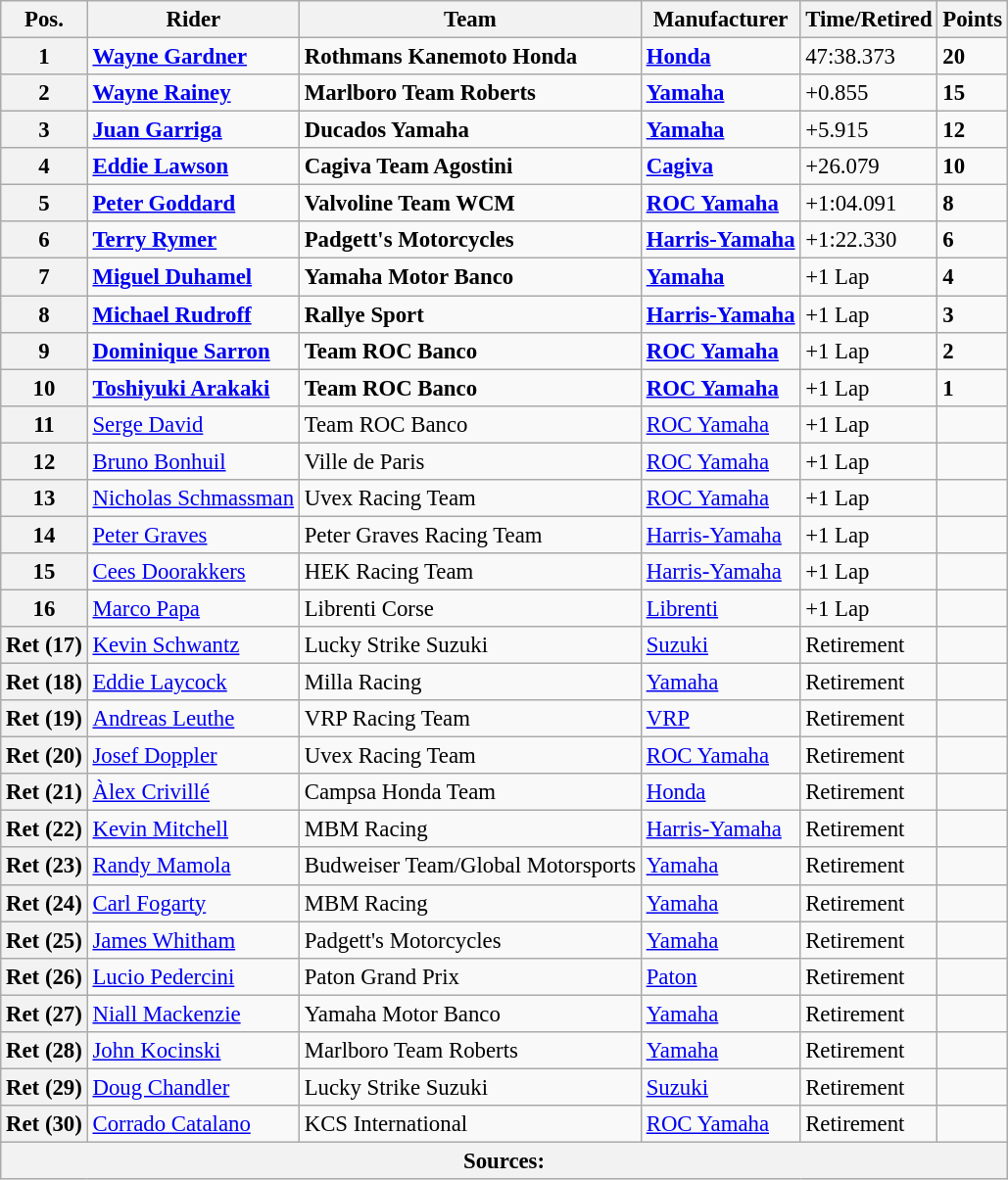<table class="wikitable" style="font-size: 95%;">
<tr>
<th>Pos.</th>
<th>Rider</th>
<th>Team</th>
<th>Manufacturer</th>
<th>Time/Retired</th>
<th>Points</th>
</tr>
<tr>
<th>1</th>
<td> <strong><a href='#'>Wayne Gardner</a></strong></td>
<td><strong>Rothmans Kanemoto Honda</strong></td>
<td><strong><a href='#'>Honda</a></strong></td>
<td>47:38.373</td>
<td><strong>20</strong></td>
</tr>
<tr>
<th>2</th>
<td> <strong><a href='#'>Wayne Rainey</a></strong></td>
<td><strong>Marlboro Team Roberts</strong></td>
<td><strong><a href='#'>Yamaha</a></strong></td>
<td>+0.855</td>
<td><strong>15</strong></td>
</tr>
<tr>
<th>3</th>
<td> <strong><a href='#'>Juan Garriga</a></strong></td>
<td><strong>Ducados Yamaha</strong></td>
<td><strong><a href='#'>Yamaha</a></strong></td>
<td>+5.915</td>
<td><strong>12</strong></td>
</tr>
<tr>
<th>4</th>
<td> <strong><a href='#'>Eddie Lawson</a></strong></td>
<td><strong>Cagiva Team Agostini</strong></td>
<td><strong><a href='#'>Cagiva</a></strong></td>
<td>+26.079</td>
<td><strong>10</strong></td>
</tr>
<tr>
<th>5</th>
<td> <strong><a href='#'>Peter Goddard</a></strong></td>
<td><strong>Valvoline Team WCM</strong></td>
<td><strong><a href='#'>ROC Yamaha</a></strong></td>
<td>+1:04.091</td>
<td><strong>8</strong></td>
</tr>
<tr>
<th>6</th>
<td> <strong><a href='#'>Terry Rymer</a></strong></td>
<td><strong>Padgett's Motorcycles</strong></td>
<td><strong><a href='#'>Harris-Yamaha</a></strong></td>
<td>+1:22.330</td>
<td><strong>6</strong></td>
</tr>
<tr>
<th>7</th>
<td> <strong><a href='#'>Miguel Duhamel</a></strong></td>
<td><strong>Yamaha Motor Banco</strong></td>
<td><strong><a href='#'>Yamaha</a></strong></td>
<td>+1 Lap</td>
<td><strong>4</strong></td>
</tr>
<tr>
<th>8</th>
<td> <strong><a href='#'>Michael Rudroff</a></strong></td>
<td><strong>Rallye Sport</strong></td>
<td><strong><a href='#'>Harris-Yamaha</a></strong></td>
<td>+1 Lap</td>
<td><strong>3</strong></td>
</tr>
<tr>
<th>9</th>
<td> <strong><a href='#'>Dominique Sarron</a></strong></td>
<td><strong>Team ROC Banco</strong></td>
<td><strong><a href='#'>ROC Yamaha</a></strong></td>
<td>+1 Lap</td>
<td><strong>2</strong></td>
</tr>
<tr>
<th>10</th>
<td> <strong><a href='#'>Toshiyuki Arakaki</a></strong></td>
<td><strong>Team ROC Banco</strong></td>
<td><strong><a href='#'>ROC Yamaha</a></strong></td>
<td>+1 Lap</td>
<td><strong>1</strong></td>
</tr>
<tr>
<th>11</th>
<td> <a href='#'>Serge David</a></td>
<td>Team ROC Banco</td>
<td><a href='#'>ROC Yamaha</a></td>
<td>+1 Lap</td>
<td></td>
</tr>
<tr>
<th>12</th>
<td> <a href='#'>Bruno Bonhuil</a></td>
<td>Ville de Paris</td>
<td><a href='#'>ROC Yamaha</a></td>
<td>+1 Lap</td>
<td></td>
</tr>
<tr>
<th>13</th>
<td> <a href='#'>Nicholas Schmassman</a></td>
<td>Uvex Racing Team</td>
<td><a href='#'>ROC Yamaha</a></td>
<td>+1 Lap</td>
<td></td>
</tr>
<tr>
<th>14</th>
<td> <a href='#'>Peter Graves</a></td>
<td>Peter Graves Racing Team</td>
<td><a href='#'>Harris-Yamaha</a></td>
<td>+1 Lap</td>
<td></td>
</tr>
<tr>
<th>15</th>
<td> <a href='#'>Cees Doorakkers</a></td>
<td>HEK Racing Team</td>
<td><a href='#'>Harris-Yamaha</a></td>
<td>+1 Lap</td>
<td></td>
</tr>
<tr>
<th>16</th>
<td> <a href='#'>Marco Papa</a></td>
<td>Librenti Corse</td>
<td><a href='#'>Librenti</a></td>
<td>+1 Lap</td>
<td></td>
</tr>
<tr>
<th>Ret (17)</th>
<td> <a href='#'>Kevin Schwantz</a></td>
<td>Lucky Strike Suzuki</td>
<td><a href='#'>Suzuki</a></td>
<td>Retirement</td>
<td></td>
</tr>
<tr>
<th>Ret (18)</th>
<td> <a href='#'>Eddie Laycock</a></td>
<td>Milla Racing</td>
<td><a href='#'>Yamaha</a></td>
<td>Retirement</td>
<td></td>
</tr>
<tr>
<th>Ret (19)</th>
<td> <a href='#'>Andreas Leuthe</a></td>
<td>VRP Racing Team</td>
<td><a href='#'>VRP</a></td>
<td>Retirement</td>
<td></td>
</tr>
<tr>
<th>Ret (20)</th>
<td> <a href='#'>Josef Doppler</a></td>
<td>Uvex Racing Team</td>
<td><a href='#'>ROC Yamaha</a></td>
<td>Retirement</td>
<td></td>
</tr>
<tr>
<th>Ret (21)</th>
<td> <a href='#'>Àlex Crivillé</a></td>
<td>Campsa Honda Team</td>
<td><a href='#'>Honda</a></td>
<td>Retirement</td>
<td></td>
</tr>
<tr>
<th>Ret (22)</th>
<td> <a href='#'>Kevin Mitchell</a></td>
<td>MBM Racing</td>
<td><a href='#'>Harris-Yamaha</a></td>
<td>Retirement</td>
<td></td>
</tr>
<tr>
<th>Ret (23)</th>
<td> <a href='#'>Randy Mamola</a></td>
<td>Budweiser Team/Global Motorsports</td>
<td><a href='#'>Yamaha</a></td>
<td>Retirement</td>
<td></td>
</tr>
<tr>
<th>Ret (24)</th>
<td> <a href='#'>Carl Fogarty</a></td>
<td>MBM Racing</td>
<td><a href='#'>Yamaha</a></td>
<td>Retirement</td>
<td></td>
</tr>
<tr>
<th>Ret (25)</th>
<td> <a href='#'>James Whitham</a></td>
<td>Padgett's Motorcycles</td>
<td><a href='#'>Yamaha</a></td>
<td>Retirement</td>
<td></td>
</tr>
<tr>
<th>Ret (26)</th>
<td> <a href='#'>Lucio Pedercini</a></td>
<td>Paton Grand Prix</td>
<td><a href='#'>Paton</a></td>
<td>Retirement</td>
<td></td>
</tr>
<tr>
<th>Ret (27)</th>
<td> <a href='#'>Niall Mackenzie</a></td>
<td>Yamaha Motor Banco</td>
<td><a href='#'>Yamaha</a></td>
<td>Retirement</td>
<td></td>
</tr>
<tr>
<th>Ret (28)</th>
<td> <a href='#'>John Kocinski</a></td>
<td>Marlboro Team Roberts</td>
<td><a href='#'>Yamaha</a></td>
<td>Retirement</td>
<td></td>
</tr>
<tr>
<th>Ret (29)</th>
<td> <a href='#'>Doug Chandler</a></td>
<td>Lucky Strike Suzuki</td>
<td><a href='#'>Suzuki</a></td>
<td>Retirement</td>
<td></td>
</tr>
<tr>
<th>Ret (30)</th>
<td> <a href='#'>Corrado Catalano</a></td>
<td>KCS International</td>
<td><a href='#'>ROC Yamaha</a></td>
<td>Retirement</td>
<td></td>
</tr>
<tr>
<th colspan=8>Sources:</th>
</tr>
</table>
